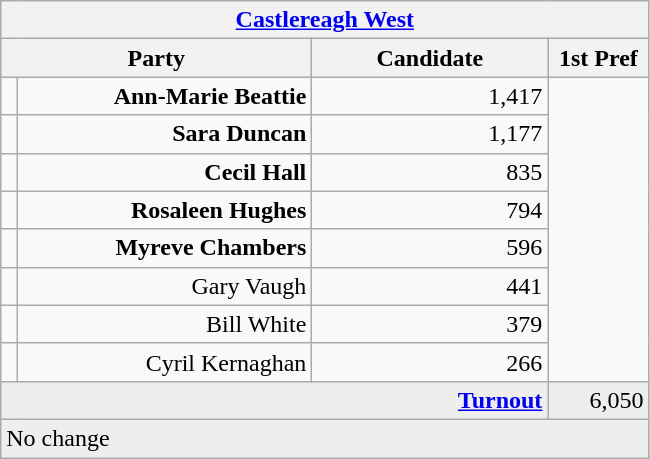<table class="wikitable">
<tr>
<th colspan="4" align="center"><a href='#'>Castlereagh West</a></th>
</tr>
<tr>
<th colspan="2" align="center" width=200>Party</th>
<th width=150>Candidate</th>
<th width=60>1st Pref</th>
</tr>
<tr>
<td></td>
<td align="right"><strong>Ann-Marie Beattie</strong></td>
<td align="right">1,417</td>
</tr>
<tr>
<td></td>
<td align="right"><strong>Sara Duncan</strong></td>
<td align="right">1,177</td>
</tr>
<tr>
<td></td>
<td align="right"><strong>Cecil Hall</strong></td>
<td align="right">835</td>
</tr>
<tr>
<td></td>
<td align="right"><strong>Rosaleen Hughes</strong></td>
<td align="right">794</td>
</tr>
<tr>
<td></td>
<td align="right"><strong>Myreve Chambers</strong></td>
<td align="right">596</td>
</tr>
<tr>
<td></td>
<td align="right">Gary Vaugh</td>
<td align="right">441</td>
</tr>
<tr>
<td></td>
<td align="right">Bill White</td>
<td align="right">379</td>
</tr>
<tr>
<td></td>
<td align="right">Cyril Kernaghan</td>
<td align="right">266</td>
</tr>
<tr bgcolor="EEEEEE">
<td colspan=3 align="right"><strong><a href='#'>Turnout</a></strong></td>
<td align="right">6,050</td>
</tr>
<tr>
<td colspan=4 bgcolor="EEEEEE">No change</td>
</tr>
</table>
